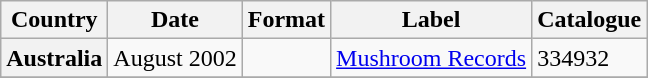<table class="wikitable plainrowheaders">
<tr>
<th scope=col>Country</th>
<th scope=col>Date</th>
<th scope=col>Format</th>
<th scope=col>Label</th>
<th scope=col>Catalogue</th>
</tr>
<tr>
<th scope=row>Australia</th>
<td>August 2002</td>
<td></td>
<td><a href='#'>Mushroom Records</a></td>
<td>334932</td>
</tr>
<tr>
</tr>
</table>
